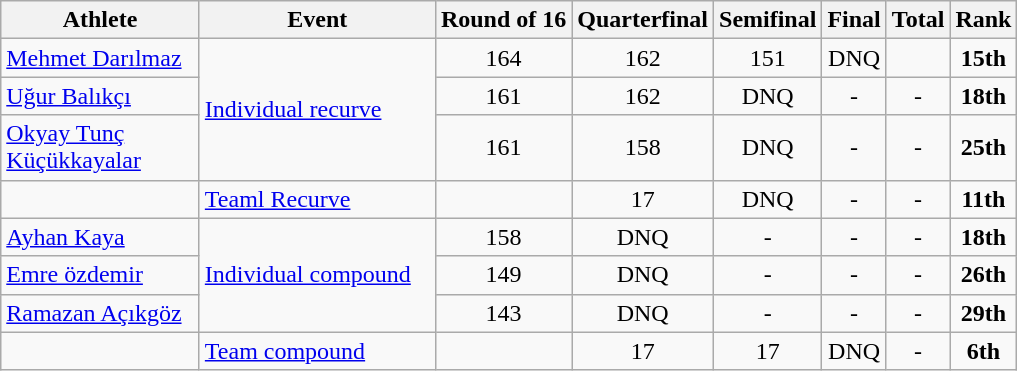<table class=wikitable>
<tr>
<th width=125>Athlete</th>
<th width=150>Event</th>
<th>Round of 16</th>
<th>Quarterfinal</th>
<th>Semifinal</th>
<th>Final</th>
<th>Total</th>
<th>Rank</th>
</tr>
<tr align=center>
<td align=left><a href='#'>Mehmet Darılmaz</a></td>
<td align=left rowspan=3><a href='#'>Individual recurve</a></td>
<td>164</td>
<td>162</td>
<td>151</td>
<td>DNQ</td>
<td></td>
<td><strong>15th</strong></td>
</tr>
<tr align=center>
<td align=left><a href='#'>Uğur Balıkçı</a></td>
<td>161</td>
<td>162</td>
<td>DNQ</td>
<td>-</td>
<td>-</td>
<td><strong>18th</strong></td>
</tr>
<tr align=center>
<td align=left><a href='#'>Okyay Tunç Küçükkayalar</a></td>
<td>161</td>
<td>158</td>
<td>DNQ</td>
<td>-</td>
<td>-</td>
<td><strong>25th</strong></td>
</tr>
<tr align=center>
<td></td>
<td align=left><a href='#'>Teaml Recurve</a></td>
<td></td>
<td>17</td>
<td>DNQ</td>
<td>-</td>
<td>-</td>
<td><strong>11th</strong></td>
</tr>
<tr align=center>
<td align=left><a href='#'>Ayhan Kaya</a></td>
<td align=left rowspan=3><a href='#'>Individual compound</a></td>
<td>158</td>
<td>DNQ</td>
<td>-</td>
<td>-</td>
<td>-</td>
<td><strong>18th</strong></td>
</tr>
<tr align=center>
<td align=left><a href='#'>Emre özdemir</a></td>
<td>149</td>
<td>DNQ</td>
<td>-</td>
<td>-</td>
<td>-</td>
<td><strong>26th</strong></td>
</tr>
<tr align=center>
<td align=left><a href='#'>Ramazan Açıkgöz</a></td>
<td>143</td>
<td>DNQ</td>
<td>-</td>
<td>-</td>
<td>-</td>
<td><strong>29th</strong></td>
</tr>
<tr align=center>
<td></td>
<td align=left><a href='#'>Team compound</a></td>
<td></td>
<td>17</td>
<td>17</td>
<td>DNQ</td>
<td>-</td>
<td><strong>6th</strong></td>
</tr>
</table>
